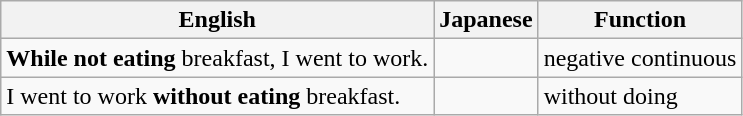<table class="wikitable">
<tr>
<th>English</th>
<th>Japanese</th>
<th>Function</th>
</tr>
<tr>
<td><strong>While not eating</strong> breakfast, I went to work.</td>
<td></td>
<td>negative continuous</td>
</tr>
<tr>
<td>I went to work <strong>without eating</strong> breakfast.</td>
<td></td>
<td>without doing</td>
</tr>
</table>
